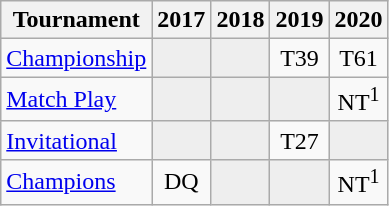<table class="wikitable" style="text-align:center;">
<tr>
<th>Tournament</th>
<th>2017</th>
<th>2018</th>
<th>2019</th>
<th>2020</th>
</tr>
<tr>
<td align="left"><a href='#'>Championship</a></td>
<td style="background:#eeeeee;"></td>
<td style="background:#eeeeee;"></td>
<td>T39</td>
<td>T61</td>
</tr>
<tr>
<td align="left"><a href='#'>Match Play</a></td>
<td style="background:#eeeeee;"></td>
<td style="background:#eeeeee;"></td>
<td style="background:#eeeeee;"></td>
<td>NT<sup>1</sup></td>
</tr>
<tr>
<td align="left"><a href='#'>Invitational</a></td>
<td style="background:#eeeeee;"></td>
<td style="background:#eeeeee;"></td>
<td>T27</td>
<td style="background:#eeeeee;"></td>
</tr>
<tr>
<td align="left"><a href='#'>Champions</a></td>
<td>DQ</td>
<td style="background:#eeeeee;"></td>
<td style="background:#eeeeee;"></td>
<td>NT<sup>1</sup></td>
</tr>
</table>
